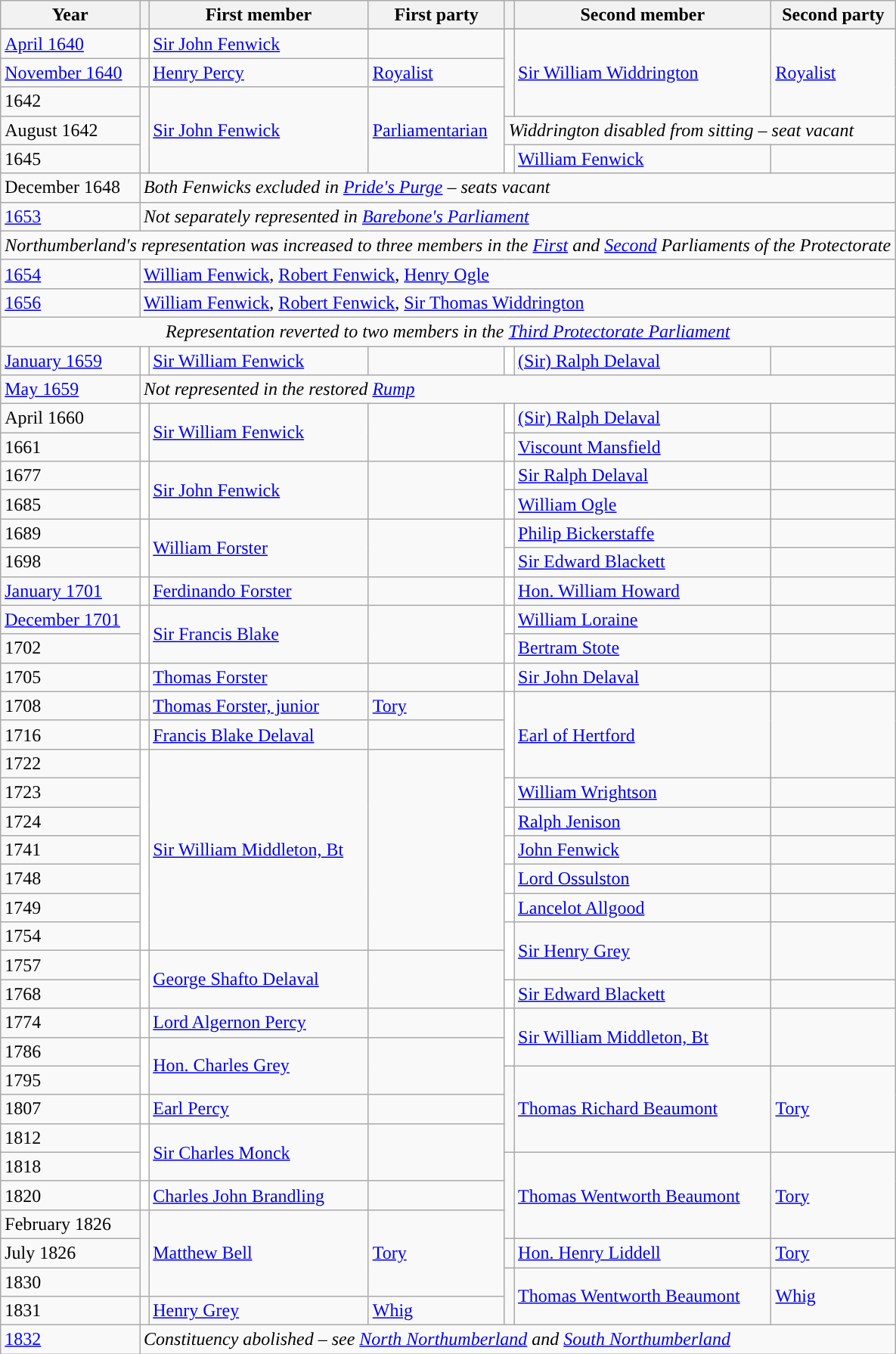<table class="wikitable">
<tr>
<th>Year</th>
<th></th>
<th>First member</th>
<th>First party</th>
<th></th>
<th>Second member</th>
<th>Second party</th>
</tr>
<tr>
</tr>
<tr>
<td><a href='#'>April 1640</a></td>
<td style="color:inherit;background-color: white"></td>
<td><a href='#'>Sir John Fenwick</a></td>
<td></td>
<td rowspan="3" style="color:inherit;background-color: "></td>
<td rowspan="3"><a href='#'>Sir William Widdrington</a></td>
<td rowspan="3"><a href='#'>Royalist</a></td>
</tr>
<tr>
<td><a href='#'>November 1640</a></td>
<td style="color:inherit;background-color: "></td>
<td><a href='#'>Henry Percy</a></td>
<td><a href='#'>Royalist</a></td>
</tr>
<tr>
<td>1642</td>
<td rowspan="3" style="color:inherit;background-color: "></td>
<td rowspan="3"><a href='#'>Sir John Fenwick</a></td>
<td rowspan="3"><a href='#'>Parliamentarian</a></td>
</tr>
<tr>
<td>August 1642</td>
<td colspan="3"><em>Widdrington disabled from sitting – seat vacant</em></td>
</tr>
<tr>
<td>1645</td>
<td style="color:inherit;background-color: white"></td>
<td><a href='#'>William Fenwick</a></td>
<td></td>
</tr>
<tr>
<td>December 1648</td>
<td colspan="6"><em>Both Fenwicks excluded in <a href='#'>Pride's Purge</a> – seats vacant</em></td>
</tr>
<tr>
<td><a href='#'>1653</a></td>
<td colspan="6"><em>Not separately represented in <a href='#'>Barebone's Parliament</a></em></td>
</tr>
<tr>
<td colspan="7"><em>Northumberland's representation was increased to three members in the <a href='#'>First</a> and <a href='#'>Second</a> Parliaments of the Protectorate</em></td>
</tr>
<tr>
<td><a href='#'>1654</a></td>
<td colspan="6"><a href='#'>William Fenwick</a>, <a href='#'>Robert Fenwick</a>, <a href='#'>Henry Ogle</a></td>
</tr>
<tr>
<td><a href='#'>1656</a></td>
<td colspan="6"><a href='#'>William Fenwick</a>, <a href='#'>Robert Fenwick</a>, <a href='#'>Sir Thomas Widdrington</a></td>
</tr>
<tr>
<td colspan="7" align="center"><em>Representation reverted to two members in the <a href='#'>Third Protectorate Parliament</a></em></td>
</tr>
<tr>
<td><a href='#'>January 1659</a></td>
<td style="color:inherit;background-color: white"></td>
<td><a href='#'>Sir William Fenwick</a></td>
<td></td>
<td style="color:inherit;background-color: white"></td>
<td><a href='#'>(Sir) Ralph Delaval</a></td>
<td></td>
</tr>
<tr>
<td><a href='#'>May 1659</a></td>
<td colspan="6"><em>Not represented in the restored <a href='#'>Rump</a></em></td>
</tr>
<tr>
<td>April 1660</td>
<td rowspan="2" style="color:inherit;background-color: white"></td>
<td rowspan="2"><a href='#'>Sir William Fenwick</a></td>
<td rowspan="2"></td>
<td style="color:inherit;background-color: white"></td>
<td><a href='#'>(Sir) Ralph Delaval</a></td>
<td></td>
</tr>
<tr>
<td>1661</td>
<td style="color:inherit;background-color: white"></td>
<td><a href='#'>Viscount Mansfield</a></td>
<td></td>
</tr>
<tr>
<td>1677</td>
<td rowspan="2" style="color:inherit;background-color: white"></td>
<td rowspan="2"><a href='#'>Sir John Fenwick</a></td>
<td rowspan="2"></td>
<td style="color:inherit;background-color: white"></td>
<td><a href='#'>Sir Ralph Delaval</a></td>
<td></td>
</tr>
<tr>
<td>1685</td>
<td style="color:inherit;background-color: white"></td>
<td><a href='#'>William Ogle</a></td>
<td></td>
</tr>
<tr>
<td>1689</td>
<td rowspan="2" style="color:inherit;background-color: white"></td>
<td rowspan="2"><a href='#'>William Forster</a></td>
<td rowspan="2"></td>
<td style="color:inherit;background-color: white"></td>
<td><a href='#'>Philip Bickerstaffe</a></td>
<td></td>
</tr>
<tr>
<td>1698</td>
<td style="color:inherit;background-color: white"></td>
<td><a href='#'>Sir Edward Blackett</a></td>
<td></td>
</tr>
<tr>
<td><a href='#'>January 1701</a></td>
<td style="color:inherit;background-color: white"></td>
<td><a href='#'>Ferdinando Forster</a></td>
<td></td>
<td style="color:inherit;background-color: white"></td>
<td><a href='#'>Hon. William Howard</a></td>
<td></td>
</tr>
<tr>
<td><a href='#'>December 1701</a></td>
<td rowspan="2" style="color:inherit;background-color: white"></td>
<td rowspan="2"><a href='#'>Sir Francis Blake</a></td>
<td rowspan="2"></td>
<td style="color:inherit;background-color: white"></td>
<td><a href='#'>William Loraine</a></td>
<td></td>
</tr>
<tr>
<td>1702</td>
<td style="color:inherit;background-color: white"></td>
<td><a href='#'>Bertram Stote</a></td>
<td></td>
</tr>
<tr>
<td>1705</td>
<td style="color:inherit;background-color: white"></td>
<td><a href='#'>Thomas Forster</a></td>
<td></td>
<td style="color:inherit;background-color: white"></td>
<td><a href='#'>Sir John Delaval</a></td>
<td></td>
</tr>
<tr>
<td>1708</td>
<td style="color:inherit;background-color: "></td>
<td><a href='#'>Thomas Forster, junior</a></td>
<td><a href='#'>Tory</a></td>
<td rowspan="3"  style="color:inherit;background-color: white"></td>
<td rowspan="3"><a href='#'>Earl of Hertford</a></td>
<td rowspan="3"></td>
</tr>
<tr>
<td>1716</td>
<td style="color:inherit;background-color: white"></td>
<td><a href='#'>Francis Blake Delaval</a></td>
<td></td>
</tr>
<tr>
<td>1722</td>
<td rowspan="7" style="color:inherit;background-color: white"></td>
<td rowspan="7"><a href='#'>Sir William Middleton, Bt</a></td>
<td rowspan="7"></td>
</tr>
<tr>
<td>1723</td>
<td style="color:inherit;background-color: white"></td>
<td><a href='#'>William Wrightson</a></td>
<td></td>
</tr>
<tr>
<td>1724</td>
<td style="color:inherit;background-color: white"></td>
<td><a href='#'>Ralph Jenison</a></td>
<td></td>
</tr>
<tr>
<td>1741</td>
<td style="color:inherit;background-color: white"></td>
<td><a href='#'>John Fenwick</a></td>
<td></td>
</tr>
<tr>
<td>1748</td>
<td style="color:inherit;background-color: white"></td>
<td><a href='#'>Lord Ossulston</a></td>
<td></td>
</tr>
<tr>
<td>1749</td>
<td style="color:inherit;background-color: white"></td>
<td><a href='#'>Lancelot Allgood</a></td>
<td></td>
</tr>
<tr>
<td>1754</td>
<td rowspan="2" style="color:inherit;background-color: white"></td>
<td rowspan="2"><a href='#'>Sir Henry Grey</a></td>
<td rowspan="2"></td>
</tr>
<tr>
<td>1757</td>
<td rowspan="2" style="color:inherit;background-color: white"></td>
<td rowspan="2"><a href='#'>George Shafto Delaval</a></td>
<td rowspan="2"></td>
</tr>
<tr>
<td>1768</td>
<td style="color:inherit;background-color: white"></td>
<td><a href='#'>Sir Edward Blackett</a></td>
<td></td>
</tr>
<tr>
<td>1774</td>
<td style="color:inherit;background-color: white"></td>
<td><a href='#'>Lord Algernon Percy</a></td>
<td></td>
<td rowspan="2" style="color:inherit;background-color: white"></td>
<td rowspan="2"><a href='#'>Sir William Middleton, Bt</a></td>
<td rowspan="2"></td>
</tr>
<tr>
<td>1786</td>
<td rowspan="2" style="color:inherit;background-color: white"></td>
<td rowspan="2"><a href='#'>Hon. Charles Grey</a></td>
<td rowspan="2"></td>
</tr>
<tr>
<td>1795</td>
<td rowspan="3" style="color:inherit;background-color: "></td>
<td rowspan="3"><a href='#'>Thomas Richard Beaumont</a></td>
<td rowspan="3"><a href='#'>Tory</a></td>
</tr>
<tr>
<td>1807</td>
<td style="color:inherit;background-color: white"></td>
<td><a href='#'>Earl Percy</a></td>
<td></td>
</tr>
<tr>
<td>1812</td>
<td rowspan="2"  style="color:inherit;background-color: white"></td>
<td rowspan="2"><a href='#'>Sir Charles Monck</a></td>
<td rowspan="2"></td>
</tr>
<tr>
<td>1818</td>
<td rowspan="3" style="color:inherit;background-color: "></td>
<td rowspan="3"><a href='#'>Thomas Wentworth Beaumont</a></td>
<td rowspan="3"><a href='#'>Tory</a></td>
</tr>
<tr>
<td>1820</td>
<td style="color:inherit;background-color: white"></td>
<td><a href='#'>Charles John Brandling</a></td>
<td></td>
</tr>
<tr>
<td>February 1826</td>
<td rowspan="3" style="color:inherit;background-color: "></td>
<td rowspan="3"><a href='#'>Matthew Bell</a></td>
<td rowspan="3"><a href='#'>Tory</a></td>
</tr>
<tr>
<td>July 1826</td>
<td style="color:inherit;background-color: "></td>
<td><a href='#'>Hon. Henry Liddell</a></td>
<td><a href='#'>Tory</a></td>
</tr>
<tr>
<td>1830</td>
<td rowspan="2" style="color:inherit;background-color: "></td>
<td rowspan="2"><a href='#'>Thomas Wentworth Beaumont</a></td>
<td rowspan="2"><a href='#'>Whig</a></td>
</tr>
<tr>
<td>1831</td>
<td style="color:inherit;background-color: "></td>
<td><a href='#'>Henry Grey</a></td>
<td><a href='#'>Whig</a></td>
</tr>
<tr>
<td><a href='#'>1832</a></td>
<td colspan="6"><em>Constituency abolished – see <a href='#'>North Northumberland</a> and <a href='#'>South Northumberland</a></em></td>
</tr>
</table>
